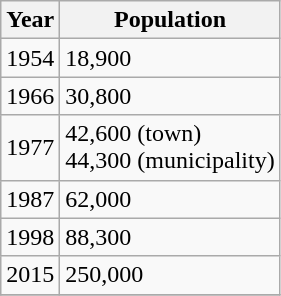<table class=wikitable>
<tr>
<th>Year</th>
<th>Population</th>
</tr>
<tr>
<td>1954</td>
<td>18,900</td>
</tr>
<tr>
<td>1966</td>
<td>30,800</td>
</tr>
<tr>
<td>1977</td>
<td>42,600 (town)<br>44,300 (municipality)</td>
</tr>
<tr>
<td>1987</td>
<td>62,000</td>
</tr>
<tr>
<td>1998</td>
<td>88,300</td>
</tr>
<tr>
<td>2015</td>
<td>250,000</td>
</tr>
<tr>
</tr>
</table>
